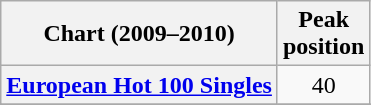<table class="wikitable sortable plainrowheaders" style="text-align:center">
<tr>
<th>Chart (2009–2010)</th>
<th>Peak<br>position</th>
</tr>
<tr>
<th scope="row"><a href='#'>European Hot 100 Singles</a></th>
<td>40</td>
</tr>
<tr>
</tr>
<tr>
</tr>
<tr>
</tr>
<tr>
</tr>
</table>
